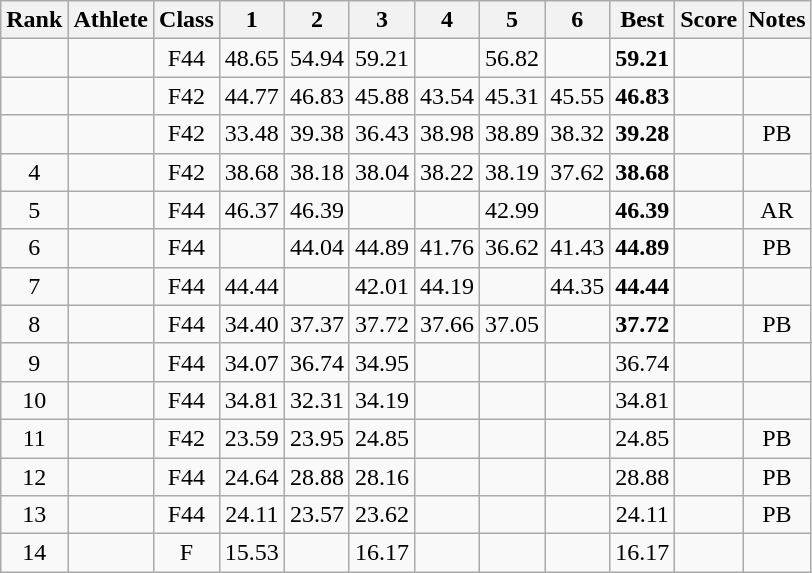<table class="wikitable sortable" style="text-align:center">
<tr>
<th>Rank</th>
<th>Athlete</th>
<th>Class</th>
<th>1</th>
<th>2</th>
<th>3</th>
<th>4</th>
<th>5</th>
<th>6</th>
<th>Best</th>
<th>Score</th>
<th>Notes</th>
</tr>
<tr>
<td></td>
<td align=left></td>
<td>F44</td>
<td>48.65</td>
<td>54.94</td>
<td>59.21</td>
<td></td>
<td>56.82</td>
<td></td>
<td><strong>59.21</strong></td>
<td></td>
<td></td>
</tr>
<tr>
<td></td>
<td align=left></td>
<td>F42</td>
<td>44.77</td>
<td>46.83</td>
<td>45.88</td>
<td>43.54</td>
<td>45.31</td>
<td>45.55</td>
<td><strong>46.83</strong></td>
<td></td>
<td></td>
</tr>
<tr>
<td></td>
<td align=left></td>
<td>F42</td>
<td>33.48</td>
<td>39.38</td>
<td>36.43</td>
<td>38.98</td>
<td>38.89</td>
<td>38.32</td>
<td><strong>39.28</strong></td>
<td></td>
<td>PB</td>
</tr>
<tr>
<td>4</td>
<td align=left></td>
<td>F42</td>
<td>38.68</td>
<td>38.18</td>
<td>38.04</td>
<td>38.22</td>
<td>38.19</td>
<td>37.62</td>
<td><strong>38.68</strong></td>
<td></td>
<td></td>
</tr>
<tr>
<td>5</td>
<td align=left></td>
<td>F44</td>
<td>46.37</td>
<td>46.39</td>
<td></td>
<td></td>
<td>42.99</td>
<td></td>
<td><strong>46.39</strong></td>
<td></td>
<td>AR</td>
</tr>
<tr>
<td>6</td>
<td align=left></td>
<td>F44</td>
<td></td>
<td>44.04</td>
<td>44.89</td>
<td>41.76</td>
<td>36.62</td>
<td>41.43</td>
<td><strong>44.89</strong></td>
<td></td>
<td>PB</td>
</tr>
<tr>
<td>7</td>
<td align=left></td>
<td>F44</td>
<td>44.44</td>
<td></td>
<td>42.01</td>
<td>44.19</td>
<td></td>
<td>44.35</td>
<td><strong>44.44</strong></td>
<td></td>
<td></td>
</tr>
<tr>
<td>8</td>
<td align=left></td>
<td>F44</td>
<td>34.40</td>
<td>37.37</td>
<td>37.72</td>
<td>37.66</td>
<td>37.05</td>
<td></td>
<td><strong>37.72</strong></td>
<td></td>
<td>PB</td>
</tr>
<tr>
<td>9</td>
<td align=left></td>
<td>F44</td>
<td>34.07</td>
<td>36.74</td>
<td>34.95</td>
<td></td>
<td></td>
<td></td>
<td>36.74</td>
<td></td>
<td></td>
</tr>
<tr>
<td>10</td>
<td align=left></td>
<td>F44</td>
<td>34.81</td>
<td>32.31</td>
<td>34.19</td>
<td></td>
<td></td>
<td></td>
<td>34.81</td>
<td></td>
<td></td>
</tr>
<tr>
<td>11</td>
<td align=left></td>
<td>F42</td>
<td>23.59</td>
<td>23.95</td>
<td>24.85</td>
<td></td>
<td></td>
<td></td>
<td>24.85</td>
<td></td>
<td>PB</td>
</tr>
<tr>
<td>12</td>
<td align=left></td>
<td>F44</td>
<td>24.64</td>
<td>28.88</td>
<td>28.16</td>
<td></td>
<td></td>
<td></td>
<td>28.88</td>
<td></td>
<td>PB</td>
</tr>
<tr>
<td>13</td>
<td align=left></td>
<td>F44</td>
<td>24.11</td>
<td>23.57</td>
<td>23.62</td>
<td></td>
<td></td>
<td></td>
<td>24.11</td>
<td></td>
<td>PB</td>
</tr>
<tr>
<td>14</td>
<td align=left></td>
<td>F</td>
<td>15.53</td>
<td></td>
<td>16.17</td>
<td></td>
<td></td>
<td></td>
<td>16.17</td>
<td></td>
<td></td>
</tr>
</table>
